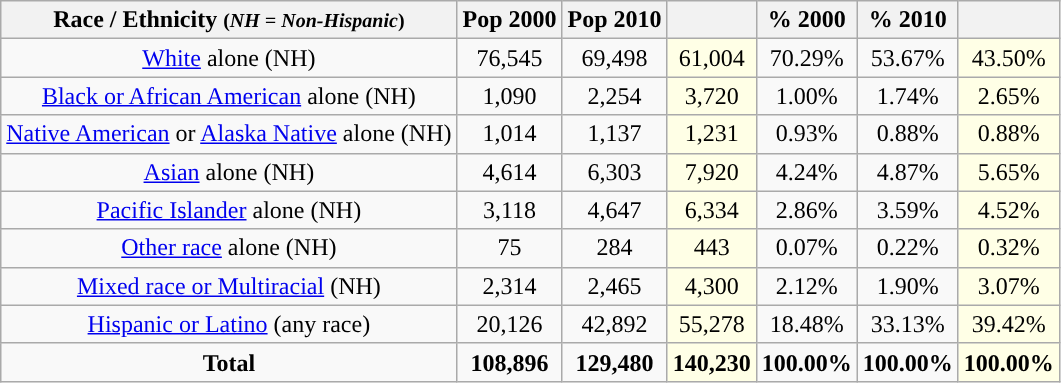<table class="wikitable" style="text-align:center;">
<tr>
<th>Race / Ethnicity <small>(<em>NH = Non-Hispanic</em>)</small></th>
<th>Pop 2000</th>
<th>Pop 2010</th>
<th></th>
<th>% 2000</th>
<th>% 2010</th>
<th></th>
</tr>
<tr>
<td><a href='#'>White</a> alone (NH)</td>
<td>76,545</td>
<td>69,498</td>
<td style='background: #ffffe6;'>61,004</td>
<td>70.29%</td>
<td>53.67%</td>
<td style='background: #ffffe6;'>43.50%</td>
</tr>
<tr>
<td><a href='#'>Black or African American</a> alone (NH)</td>
<td>1,090</td>
<td>2,254</td>
<td style='background: #ffffe6;'>3,720</td>
<td>1.00%</td>
<td>1.74%</td>
<td style='background: #ffffe6;'>2.65%</td>
</tr>
<tr>
<td><a href='#'>Native American</a> or <a href='#'>Alaska Native</a> alone (NH)</td>
<td>1,014</td>
<td>1,137</td>
<td style='background: #ffffe6;'>1,231</td>
<td>0.93%</td>
<td>0.88%</td>
<td style='background: #ffffe6;'>0.88%</td>
</tr>
<tr>
<td><a href='#'>Asian</a> alone (NH)</td>
<td>4,614</td>
<td>6,303</td>
<td style='background: #ffffe6;'>7,920</td>
<td>4.24%</td>
<td>4.87%</td>
<td style='background: #ffffe6;'>5.65%</td>
</tr>
<tr>
<td><a href='#'>Pacific Islander</a> alone (NH)</td>
<td>3,118</td>
<td>4,647</td>
<td style='background: #ffffe6;'>6,334</td>
<td>2.86%</td>
<td>3.59%</td>
<td style='background: #ffffe6;'>4.52%</td>
</tr>
<tr>
<td><a href='#'>Other race</a> alone (NH)</td>
<td>75</td>
<td>284</td>
<td style='background: #ffffe6;'>443</td>
<td>0.07%</td>
<td>0.22%</td>
<td style='background: #ffffe6;'>0.32%</td>
</tr>
<tr>
<td><a href='#'>Mixed race or Multiracial</a> (NH)</td>
<td>2,314</td>
<td>2,465</td>
<td style='background: #ffffe6;'>4,300</td>
<td>2.12%</td>
<td>1.90%</td>
<td style='background: #ffffe6;'>3.07%</td>
</tr>
<tr>
<td><a href='#'>Hispanic or Latino</a> (any race)</td>
<td>20,126</td>
<td>42,892</td>
<td style='background: #ffffe6;'>55,278</td>
<td>18.48%</td>
<td>33.13%</td>
<td style='background: #ffffe6;'>39.42%</td>
</tr>
<tr>
<td><strong>Total</strong></td>
<td><strong>108,896</strong></td>
<td><strong>129,480</strong></td>
<td style='background: #ffffe6;'><strong>140,230</strong></td>
<td><strong>100.00%</strong></td>
<td><strong>100.00%</strong></td>
<td style='background: #ffffe6;'><strong>100.00%</strong></td>
</tr>
</table>
